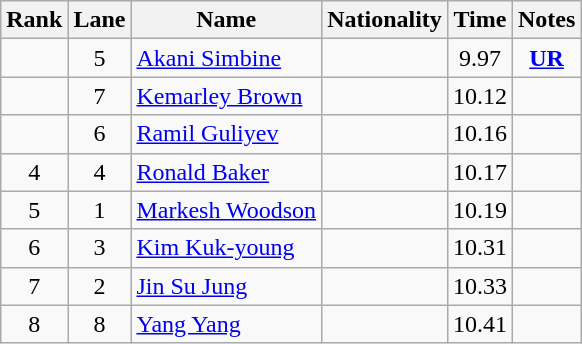<table class="wikitable sortable" style="text-align:center">
<tr>
<th>Rank</th>
<th>Lane</th>
<th>Name</th>
<th>Nationality</th>
<th>Time</th>
<th>Notes</th>
</tr>
<tr>
<td></td>
<td>5</td>
<td align=left><a href='#'>Akani Simbine</a></td>
<td align=left></td>
<td>9.97</td>
<td><strong><a href='#'>UR</a></strong></td>
</tr>
<tr>
<td></td>
<td>7</td>
<td align=left><a href='#'>Kemarley Brown</a></td>
<td align=left></td>
<td>10.12</td>
<td></td>
</tr>
<tr>
<td></td>
<td>6</td>
<td align=left><a href='#'>Ramil Guliyev</a></td>
<td align=left></td>
<td>10.16</td>
<td></td>
</tr>
<tr>
<td>4</td>
<td>4</td>
<td align=left><a href='#'>Ronald Baker</a></td>
<td align=left></td>
<td>10.17</td>
<td></td>
</tr>
<tr>
<td>5</td>
<td>1</td>
<td align=left><a href='#'>Markesh Woodson</a></td>
<td align=left></td>
<td>10.19</td>
<td></td>
</tr>
<tr>
<td>6</td>
<td>3</td>
<td align=left><a href='#'>Kim Kuk-young</a></td>
<td align=left></td>
<td>10.31</td>
<td></td>
</tr>
<tr>
<td>7</td>
<td>2</td>
<td align=left><a href='#'>Jin Su Jung</a></td>
<td align=left></td>
<td>10.33</td>
<td></td>
</tr>
<tr>
<td>8</td>
<td>8</td>
<td align=left><a href='#'>Yang Yang</a></td>
<td align=left></td>
<td>10.41</td>
<td></td>
</tr>
</table>
